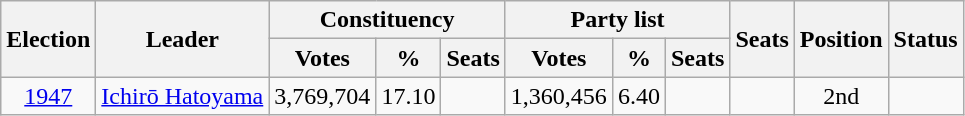<table class="wikitable" style="text-align:center">
<tr>
<th rowspan="2">Election</th>
<th rowspan="2">Leader</th>
<th colspan="3">Constituency</th>
<th colspan="3">Party list</th>
<th rowspan="2">Seats</th>
<th rowspan="2">Position</th>
<th rowspan="2">Status</th>
</tr>
<tr>
<th>Votes</th>
<th>%</th>
<th>Seats</th>
<th>Votes</th>
<th>%</th>
<th>Seats</th>
</tr>
<tr>
<td><a href='#'>1947</a></td>
<td><a href='#'>Ichirō Hatoyama</a></td>
<td>3,769,704</td>
<td>17.10</td>
<td></td>
<td>1,360,456</td>
<td>6.40</td>
<td></td>
<td></td>
<td>2nd</td>
<td></td>
</tr>
</table>
